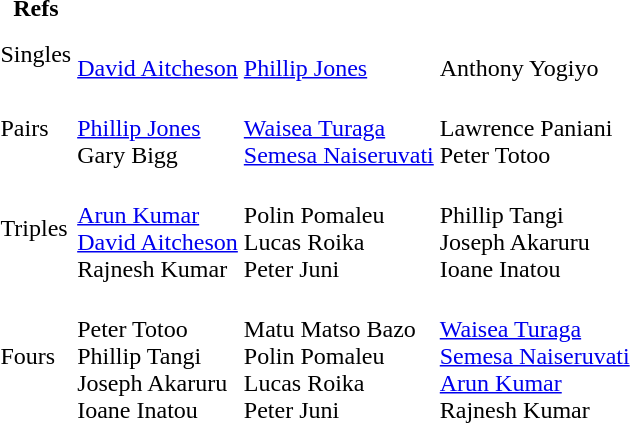<table>
<tr>
<th>Refs</th>
</tr>
<tr>
<td>Singles</td>
<td><br> <a href='#'>David Aitcheson</a> </td>
<td><br> <a href='#'>Phillip Jones</a></td>
<td><br> Anthony Yogiyo </td>
<td align=center></td>
</tr>
<tr>
<td>Pairs</td>
<td><br><a href='#'>Phillip Jones</a><br>Gary Bigg</td>
<td><br><a href='#'>Waisea Turaga</a><br><a href='#'>Semesa Naiseruvati</a></td>
<td><br>Lawrence Paniani<br>Peter Totoo</td>
<td align=center></td>
</tr>
<tr>
<td>Triples</td>
<td><br><a href='#'>Arun Kumar</a><br><a href='#'>David Aitcheson</a><br>Rajnesh Kumar</td>
<td><br>Polin Pomaleu<br>Lucas Roika<br>Peter Juni</td>
<td><br>Phillip Tangi<br>Joseph Akaruru<br> Ioane Inatou</td>
<td align=center></td>
</tr>
<tr>
<td>Fours</td>
<td><br>Peter Totoo<br>Phillip Tangi<br>Joseph Akaruru<br> Ioane Inatou</td>
<td><br>Matu Matso Bazo<br>Polin Pomaleu<br>Lucas Roika<br>Peter Juni</td>
<td><br><a href='#'>Waisea Turaga</a><br><a href='#'>Semesa Naiseruvati</a><br><a href='#'>Arun Kumar</a><br>Rajnesh Kumar</td>
<td align=center></td>
</tr>
</table>
